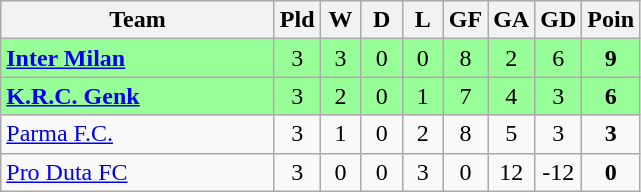<table class=wikitable style="text-align:center">
<tr>
<th width=175>Team</th>
<th width=20>Pld</th>
<th width=20>W</th>
<th width=20>D</th>
<th width=20>L</th>
<th width=20>GF</th>
<th width=20>GA</th>
<th width=20>GD</th>
<th width=20>Poin</th>
</tr>
<tr align=center bgcolor=98FF98>
<td style="text-align:left"><strong><a href='#'>Inter Milan</a></strong></td>
<td>3</td>
<td>3</td>
<td>0</td>
<td>0</td>
<td>8</td>
<td>2</td>
<td>6</td>
<td><strong>9</strong></td>
</tr>
<tr align=center bgcolor=98FF98>
<td style="text-align:left"><strong><a href='#'>K.R.C. Genk</a></strong></td>
<td>3</td>
<td>2</td>
<td>0</td>
<td>1</td>
<td>7</td>
<td>4</td>
<td>3</td>
<td><strong>6</strong></td>
</tr>
<tr>
<td style="text-align:left"><a href='#'>Parma F.C.</a></td>
<td>3</td>
<td>1</td>
<td>0</td>
<td>2</td>
<td>8</td>
<td>5</td>
<td>3</td>
<td><strong>3</strong></td>
</tr>
<tr>
<td style="text-align:left"><a href='#'>Pro Duta FC</a></td>
<td>3</td>
<td>0</td>
<td>0</td>
<td>3</td>
<td>0</td>
<td>12</td>
<td>-12</td>
<td><strong>0</strong></td>
</tr>
</table>
